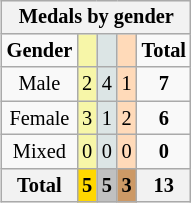<table class="wikitable" style="font-size:85%;float:right">
<tr bgcolor=EFEFEF>
<th colspan=5><strong>Medals by gender</strong></th>
</tr>
<tr align=center>
<td><strong>Gender</strong></td>
<td bgcolor=F7F6A8></td>
<td bgcolor=DCE5E5></td>
<td bgcolor=FFDAB9></td>
<td><strong>Total</strong></td>
</tr>
<tr align=center>
<td>Male</td>
<td bgcolor=F7F6A8>2</td>
<td bgcolor=DCE5E5>4</td>
<td bgcolor=FFDAB9>1</td>
<td><strong>7</strong></td>
</tr>
<tr align=center>
<td>Female</td>
<td bgcolor=F7F6A8>3</td>
<td bgcolor=DCE5E5>1</td>
<td bgcolor=FFDAB9>2</td>
<td><strong>6</strong></td>
</tr>
<tr align=center>
<td>Mixed</td>
<td bgcolor=F7F6A8>0</td>
<td bgcolor=DCE5E5>0</td>
<td bgcolor=FFDAB9>0</td>
<td><strong>0</strong></td>
</tr>
<tr align=center>
<th><strong>Total</strong></th>
<th style="background:gold"><strong>5</strong></th>
<th style="background:silver"><strong>5</strong></th>
<th style="background:#c96"><strong>3</strong></th>
<th><strong>13</strong></th>
</tr>
</table>
